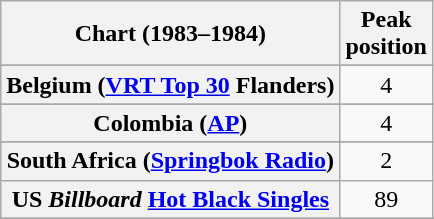<table class="wikitable sortable plainrowheaders">
<tr>
<th>Chart (1983–1984)</th>
<th>Peak<br>position</th>
</tr>
<tr>
</tr>
<tr>
<th scope="row">Belgium (<a href='#'>VRT Top 30</a> Flanders)</th>
<td align="center">4</td>
</tr>
<tr>
</tr>
<tr>
</tr>
<tr>
<th scope="row">Colombia (<a href='#'>AP</a>)</th>
<td align="center">4</td>
</tr>
<tr>
</tr>
<tr>
</tr>
<tr>
</tr>
<tr>
<th scope="row">South Africa (<a href='#'>Springbok Radio</a>)</th>
<td align="center">2</td>
</tr>
<tr>
<th scope="row">US <em>Billboard</em> <a href='#'>Hot Black Singles</a></th>
<td align="center">89</td>
</tr>
<tr>
</tr>
</table>
